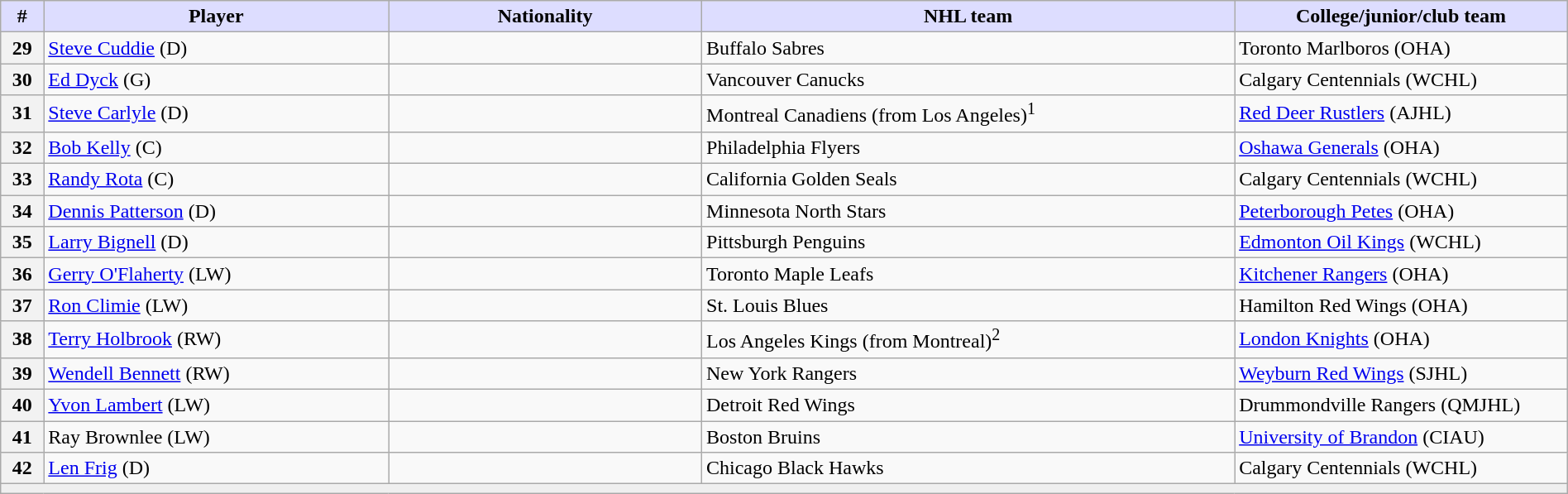<table class="wikitable" style="width: 100%">
<tr>
<th style="background:#ddf; width:2.75%;">#</th>
<th style="background:#ddf; width:22.0%;">Player</th>
<th style="background:#ddf; width:20.0%;">Nationality</th>
<th style="background:#ddf; width:34.0%;">NHL team</th>
<th style="background:#ddf; width:100.0%;">College/junior/club team</th>
</tr>
<tr>
<th>29</th>
<td><a href='#'>Steve Cuddie</a> (D)</td>
<td></td>
<td>Buffalo Sabres</td>
<td>Toronto Marlboros (OHA)</td>
</tr>
<tr>
<th>30</th>
<td><a href='#'>Ed Dyck</a> (G)</td>
<td></td>
<td>Vancouver Canucks</td>
<td>Calgary Centennials (WCHL)</td>
</tr>
<tr>
<th>31</th>
<td><a href='#'>Steve Carlyle</a> (D)</td>
<td></td>
<td>Montreal Canadiens (from Los Angeles)<sup>1</sup></td>
<td><a href='#'>Red Deer Rustlers</a> (AJHL)</td>
</tr>
<tr>
<th>32</th>
<td><a href='#'>Bob Kelly</a> (C)</td>
<td></td>
<td>Philadelphia Flyers</td>
<td><a href='#'>Oshawa Generals</a> (OHA)</td>
</tr>
<tr>
<th>33</th>
<td><a href='#'>Randy Rota</a> (C)</td>
<td></td>
<td>California Golden Seals</td>
<td>Calgary Centennials (WCHL)</td>
</tr>
<tr>
<th>34</th>
<td><a href='#'>Dennis Patterson</a> (D)</td>
<td></td>
<td>Minnesota North Stars</td>
<td><a href='#'>Peterborough Petes</a> (OHA)</td>
</tr>
<tr>
<th>35</th>
<td><a href='#'>Larry Bignell</a> (D)</td>
<td></td>
<td>Pittsburgh Penguins</td>
<td><a href='#'>Edmonton Oil Kings</a> (WCHL)</td>
</tr>
<tr>
<th>36</th>
<td><a href='#'>Gerry O'Flaherty</a> (LW)</td>
<td></td>
<td>Toronto Maple Leafs</td>
<td><a href='#'>Kitchener Rangers</a> (OHA)</td>
</tr>
<tr>
<th>37</th>
<td><a href='#'>Ron Climie</a> (LW)</td>
<td></td>
<td>St. Louis Blues</td>
<td>Hamilton Red Wings (OHA)</td>
</tr>
<tr>
<th>38</th>
<td><a href='#'>Terry Holbrook</a> (RW)</td>
<td></td>
<td>Los Angeles Kings (from Montreal)<sup>2</sup></td>
<td><a href='#'>London Knights</a> (OHA)</td>
</tr>
<tr>
<th>39</th>
<td><a href='#'>Wendell Bennett</a> (RW)</td>
<td></td>
<td>New York Rangers</td>
<td><a href='#'>Weyburn Red Wings</a> (SJHL)</td>
</tr>
<tr>
<th>40</th>
<td><a href='#'>Yvon Lambert</a> (LW)</td>
<td></td>
<td>Detroit Red Wings</td>
<td>Drummondville Rangers (QMJHL)</td>
</tr>
<tr>
<th>41</th>
<td>Ray Brownlee (LW)</td>
<td></td>
<td>Boston Bruins</td>
<td><a href='#'>University of Brandon</a> (CIAU)</td>
</tr>
<tr>
<th>42</th>
<td><a href='#'>Len Frig</a> (D)</td>
<td></td>
<td>Chicago Black Hawks</td>
<td>Calgary Centennials (WCHL)</td>
</tr>
<tr>
<td align=center colspan="6" bgcolor="#efefef"></td>
</tr>
</table>
